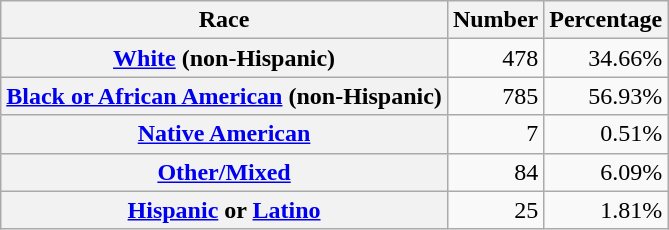<table class="wikitable" style="text-align:right">
<tr>
<th scope="col">Race</th>
<th scope="col">Number</th>
<th scope="col">Percentage</th>
</tr>
<tr>
<th scope="row"><a href='#'>White</a> (non-Hispanic)</th>
<td>478</td>
<td>34.66%</td>
</tr>
<tr>
<th scope="row"><a href='#'>Black or African American</a> (non-Hispanic)</th>
<td>785</td>
<td>56.93%</td>
</tr>
<tr>
<th scope="row"><a href='#'>Native American</a></th>
<td>7</td>
<td>0.51%</td>
</tr>
<tr>
<th scope="row"><a href='#'>Other/Mixed</a></th>
<td>84</td>
<td>6.09%</td>
</tr>
<tr>
<th scope="row"><a href='#'>Hispanic</a> or <a href='#'>Latino</a></th>
<td>25</td>
<td>1.81%</td>
</tr>
</table>
